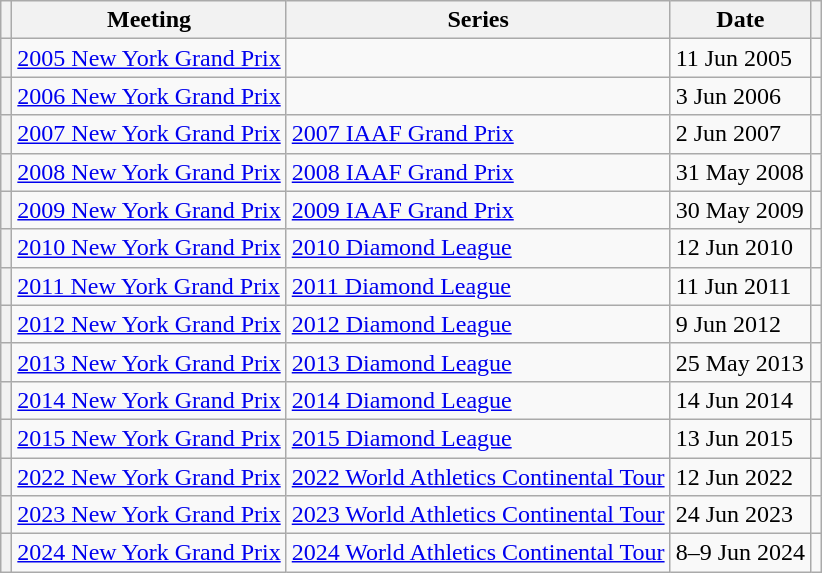<table class="wikitable plainrowheaders sticky-header defaultleft col4right">
<tr>
<th scope="col"></th>
<th scope="col">Meeting</th>
<th scope="col">Series</th>
<th scope="col">Date</th>
<th scope="col"></th>
</tr>
<tr>
<th scope="row"></th>
<td><a href='#'>2005 New York Grand Prix</a></td>
<td></td>
<td>11 Jun 2005</td>
<td></td>
</tr>
<tr>
<th scope="row"></th>
<td><a href='#'>2006 New York Grand Prix</a></td>
<td></td>
<td>3 Jun 2006</td>
<td></td>
</tr>
<tr>
<th scope="row"></th>
<td><a href='#'>2007 New York Grand Prix</a></td>
<td><a href='#'>2007 IAAF Grand Prix</a></td>
<td>2 Jun 2007</td>
<td></td>
</tr>
<tr>
<th scope="row"></th>
<td><a href='#'>2008 New York Grand Prix</a></td>
<td><a href='#'>2008 IAAF Grand Prix</a></td>
<td>31 May 2008</td>
<td></td>
</tr>
<tr>
<th scope="row"></th>
<td><a href='#'>2009 New York Grand Prix</a></td>
<td><a href='#'>2009 IAAF Grand Prix</a></td>
<td>30 May 2009</td>
<td></td>
</tr>
<tr>
<th scope="row"></th>
<td><a href='#'>2010 New York Grand Prix</a></td>
<td><a href='#'>2010 Diamond League</a></td>
<td>12 Jun 2010</td>
<td></td>
</tr>
<tr>
<th scope="row"></th>
<td><a href='#'>2011 New York Grand Prix</a></td>
<td><a href='#'>2011 Diamond League</a></td>
<td>11 Jun 2011</td>
<td></td>
</tr>
<tr>
<th scope="row"></th>
<td><a href='#'>2012 New York Grand Prix</a></td>
<td><a href='#'>2012 Diamond League</a></td>
<td>9 Jun 2012</td>
<td></td>
</tr>
<tr>
<th scope="row"></th>
<td><a href='#'>2013 New York Grand Prix</a></td>
<td><a href='#'>2013 Diamond League</a></td>
<td>25 May 2013</td>
<td></td>
</tr>
<tr>
<th scope="row"></th>
<td><a href='#'>2014 New York Grand Prix</a></td>
<td><a href='#'>2014 Diamond League</a></td>
<td>14 Jun 2014</td>
<td></td>
</tr>
<tr>
<th scope="row"></th>
<td><a href='#'>2015 New York Grand Prix</a></td>
<td><a href='#'>2015 Diamond League</a></td>
<td>13 Jun 2015</td>
<td></td>
</tr>
<tr>
<th scope="row"></th>
<td><a href='#'>2022 New York Grand Prix</a></td>
<td><a href='#'>2022 World Athletics Continental Tour</a></td>
<td>12 Jun 2022</td>
<td></td>
</tr>
<tr>
<th scope="row"></th>
<td><a href='#'>2023 New York Grand Prix</a></td>
<td><a href='#'>2023 World Athletics Continental Tour</a></td>
<td>24 Jun 2023</td>
<td></td>
</tr>
<tr>
<th scope="row"></th>
<td><a href='#'>2024 New York Grand Prix</a></td>
<td><a href='#'>2024 World Athletics Continental Tour</a></td>
<td>8–9 Jun 2024</td>
<td></td>
</tr>
</table>
